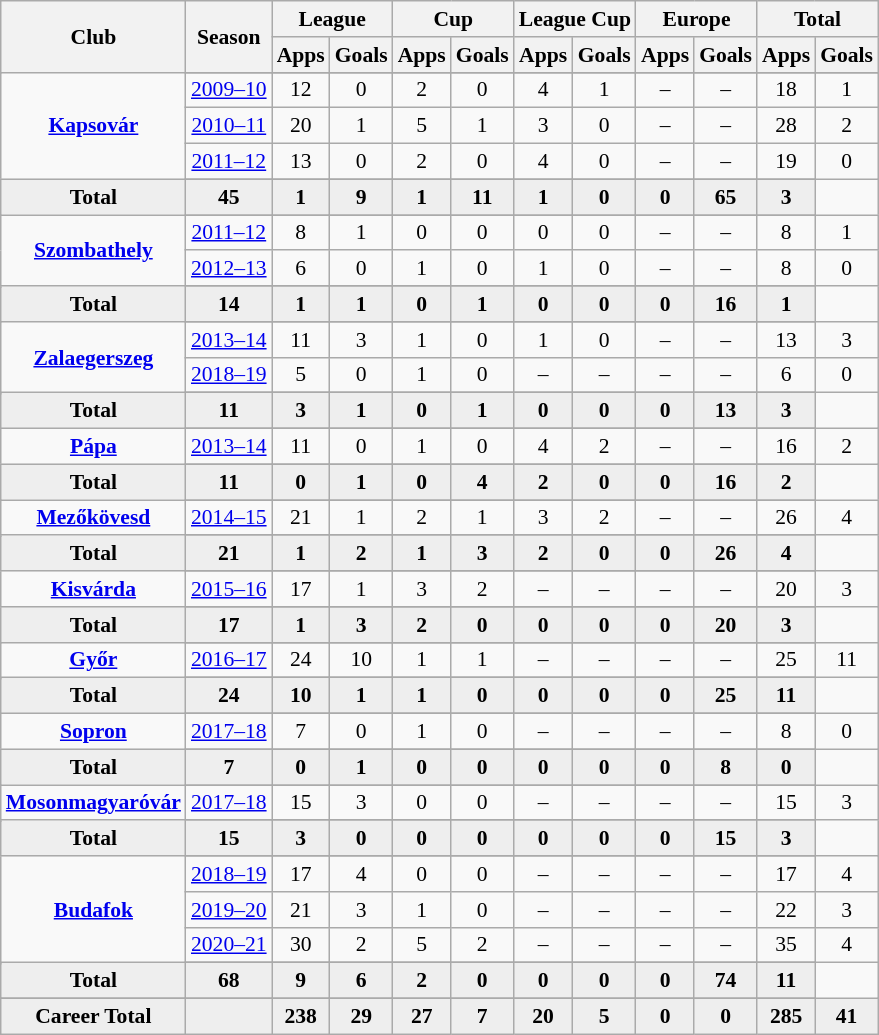<table class="wikitable" style="font-size:90%; text-align: center;">
<tr>
<th rowspan="2">Club</th>
<th rowspan="2">Season</th>
<th colspan="2">League</th>
<th colspan="2">Cup</th>
<th colspan="2">League Cup</th>
<th colspan="2">Europe</th>
<th colspan="2">Total</th>
</tr>
<tr>
<th>Apps</th>
<th>Goals</th>
<th>Apps</th>
<th>Goals</th>
<th>Apps</th>
<th>Goals</th>
<th>Apps</th>
<th>Goals</th>
<th>Apps</th>
<th>Goals</th>
</tr>
<tr ||-||-||-|->
<td rowspan="5" valign="center"><strong><a href='#'>Kapsovár</a></strong></td>
</tr>
<tr>
<td><a href='#'>2009–10</a></td>
<td>12</td>
<td>0</td>
<td>2</td>
<td>0</td>
<td>4</td>
<td>1</td>
<td>–</td>
<td>–</td>
<td>18</td>
<td>1</td>
</tr>
<tr>
<td><a href='#'>2010–11</a></td>
<td>20</td>
<td>1</td>
<td>5</td>
<td>1</td>
<td>3</td>
<td>0</td>
<td>–</td>
<td>–</td>
<td>28</td>
<td>2</td>
</tr>
<tr>
<td><a href='#'>2011–12</a></td>
<td>13</td>
<td>0</td>
<td>2</td>
<td>0</td>
<td>4</td>
<td>0</td>
<td>–</td>
<td>–</td>
<td>19</td>
<td>0</td>
</tr>
<tr>
</tr>
<tr style="font-weight:bold; background-color:#eeeeee;">
<td>Total</td>
<td>45</td>
<td>1</td>
<td>9</td>
<td>1</td>
<td>11</td>
<td>1</td>
<td>0</td>
<td>0</td>
<td>65</td>
<td>3</td>
</tr>
<tr>
<td rowspan="4" valign="center"><strong><a href='#'>Szombathely</a></strong></td>
</tr>
<tr>
<td><a href='#'>2011–12</a></td>
<td>8</td>
<td>1</td>
<td>0</td>
<td>0</td>
<td>0</td>
<td>0</td>
<td>–</td>
<td>–</td>
<td>8</td>
<td>1</td>
</tr>
<tr>
<td><a href='#'>2012–13</a></td>
<td>6</td>
<td>0</td>
<td>1</td>
<td>0</td>
<td>1</td>
<td>0</td>
<td>–</td>
<td>–</td>
<td>8</td>
<td>0</td>
</tr>
<tr>
</tr>
<tr style="font-weight:bold; background-color:#eeeeee;">
<td>Total</td>
<td>14</td>
<td>1</td>
<td>1</td>
<td>0</td>
<td>1</td>
<td>0</td>
<td>0</td>
<td>0</td>
<td>16</td>
<td>1</td>
</tr>
<tr>
<td rowspan="4" valign="center"><strong><a href='#'>Zalaegerszeg</a></strong></td>
</tr>
<tr>
<td><a href='#'>2013–14</a></td>
<td>11</td>
<td>3</td>
<td>1</td>
<td>0</td>
<td>1</td>
<td>0</td>
<td>–</td>
<td>–</td>
<td>13</td>
<td>3</td>
</tr>
<tr>
<td><a href='#'>2018–19</a></td>
<td>5</td>
<td>0</td>
<td>1</td>
<td>0</td>
<td>–</td>
<td>–</td>
<td>–</td>
<td>–</td>
<td>6</td>
<td>0</td>
</tr>
<tr>
</tr>
<tr style="font-weight:bold; background-color:#eeeeee;">
<td>Total</td>
<td>11</td>
<td>3</td>
<td>1</td>
<td>0</td>
<td>1</td>
<td>0</td>
<td>0</td>
<td>0</td>
<td>13</td>
<td>3</td>
</tr>
<tr>
<td rowspan="3" valign="center"><strong><a href='#'>Pápa</a></strong></td>
</tr>
<tr>
<td><a href='#'>2013–14</a></td>
<td>11</td>
<td>0</td>
<td>1</td>
<td>0</td>
<td>4</td>
<td>2</td>
<td>–</td>
<td>–</td>
<td>16</td>
<td>2</td>
</tr>
<tr>
</tr>
<tr style="font-weight:bold; background-color:#eeeeee;">
<td>Total</td>
<td>11</td>
<td>0</td>
<td>1</td>
<td>0</td>
<td>4</td>
<td>2</td>
<td>0</td>
<td>0</td>
<td>16</td>
<td>2</td>
</tr>
<tr>
<td rowspan="3" valign="center"><strong><a href='#'>Mezőkövesd</a></strong></td>
</tr>
<tr>
<td><a href='#'>2014–15</a></td>
<td>21</td>
<td>1</td>
<td>2</td>
<td>1</td>
<td>3</td>
<td>2</td>
<td>–</td>
<td>–</td>
<td>26</td>
<td>4</td>
</tr>
<tr>
</tr>
<tr style="font-weight:bold; background-color:#eeeeee;">
<td>Total</td>
<td>21</td>
<td>1</td>
<td>2</td>
<td>1</td>
<td>3</td>
<td>2</td>
<td>0</td>
<td>0</td>
<td>26</td>
<td>4</td>
</tr>
<tr>
<td rowspan="3" valign="center"><strong><a href='#'>Kisvárda</a></strong></td>
</tr>
<tr>
<td><a href='#'>2015–16</a></td>
<td>17</td>
<td>1</td>
<td>3</td>
<td>2</td>
<td>–</td>
<td>–</td>
<td>–</td>
<td>–</td>
<td>20</td>
<td>3</td>
</tr>
<tr>
</tr>
<tr style="font-weight:bold; background-color:#eeeeee;">
<td>Total</td>
<td>17</td>
<td>1</td>
<td>3</td>
<td>2</td>
<td>0</td>
<td>0</td>
<td>0</td>
<td>0</td>
<td>20</td>
<td>3</td>
</tr>
<tr>
<td rowspan="3" valign="center"><strong><a href='#'>Győr</a></strong></td>
</tr>
<tr>
<td><a href='#'>2016–17</a></td>
<td>24</td>
<td>10</td>
<td>1</td>
<td>1</td>
<td>–</td>
<td>–</td>
<td>–</td>
<td>–</td>
<td>25</td>
<td>11</td>
</tr>
<tr>
</tr>
<tr style="font-weight:bold; background-color:#eeeeee;">
<td>Total</td>
<td>24</td>
<td>10</td>
<td>1</td>
<td>1</td>
<td>0</td>
<td>0</td>
<td>0</td>
<td>0</td>
<td>25</td>
<td>11</td>
</tr>
<tr>
<td rowspan="3" valign="center"><strong><a href='#'>Sopron</a></strong></td>
</tr>
<tr>
<td><a href='#'>2017–18</a></td>
<td>7</td>
<td>0</td>
<td>1</td>
<td>0</td>
<td>–</td>
<td>–</td>
<td>–</td>
<td>–</td>
<td>8</td>
<td>0</td>
</tr>
<tr>
</tr>
<tr style="font-weight:bold; background-color:#eeeeee;">
<td>Total</td>
<td>7</td>
<td>0</td>
<td>1</td>
<td>0</td>
<td>0</td>
<td>0</td>
<td>0</td>
<td>0</td>
<td>8</td>
<td>0</td>
</tr>
<tr>
<td rowspan="3" valign="center"><strong><a href='#'>Mosonmagyaróvár</a></strong></td>
</tr>
<tr>
<td><a href='#'>2017–18</a></td>
<td>15</td>
<td>3</td>
<td>0</td>
<td>0</td>
<td>–</td>
<td>–</td>
<td>–</td>
<td>–</td>
<td>15</td>
<td>3</td>
</tr>
<tr>
</tr>
<tr style="font-weight:bold; background-color:#eeeeee;">
<td>Total</td>
<td>15</td>
<td>3</td>
<td>0</td>
<td>0</td>
<td>0</td>
<td>0</td>
<td>0</td>
<td>0</td>
<td>15</td>
<td>3</td>
</tr>
<tr>
<td rowspan="5" valign="center"><strong><a href='#'>Budafok</a></strong></td>
</tr>
<tr>
<td><a href='#'>2018–19</a></td>
<td>17</td>
<td>4</td>
<td>0</td>
<td>0</td>
<td>–</td>
<td>–</td>
<td>–</td>
<td>–</td>
<td>17</td>
<td>4</td>
</tr>
<tr>
<td><a href='#'>2019–20</a></td>
<td>21</td>
<td>3</td>
<td>1</td>
<td>0</td>
<td>–</td>
<td>–</td>
<td>–</td>
<td>–</td>
<td>22</td>
<td>3</td>
</tr>
<tr>
<td><a href='#'>2020–21</a></td>
<td>30</td>
<td>2</td>
<td>5</td>
<td>2</td>
<td>–</td>
<td>–</td>
<td>–</td>
<td>–</td>
<td>35</td>
<td>4</td>
</tr>
<tr>
</tr>
<tr style="font-weight:bold; background-color:#eeeeee;">
<td>Total</td>
<td>68</td>
<td>9</td>
<td>6</td>
<td>2</td>
<td>0</td>
<td>0</td>
<td>0</td>
<td>0</td>
<td>74</td>
<td>11</td>
</tr>
<tr>
</tr>
<tr style="font-weight:bold; background-color:#eeeeee;">
<td rowspan="2" valign="top"><strong>Career Total</strong></td>
<td></td>
<td><strong>238</strong></td>
<td><strong>29</strong></td>
<td><strong>27</strong></td>
<td><strong>7</strong></td>
<td><strong>20</strong></td>
<td><strong>5</strong></td>
<td><strong>0</strong></td>
<td><strong>0</strong></td>
<td><strong>285</strong></td>
<td><strong>41</strong></td>
</tr>
</table>
